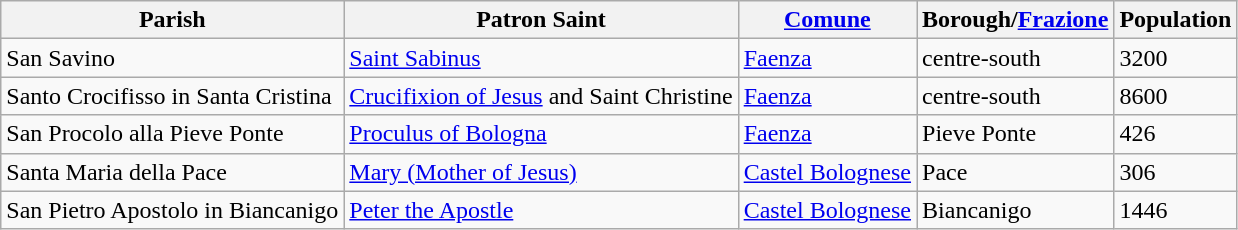<table class="wikitable">
<tr>
<th>Parish</th>
<th>Patron Saint</th>
<th><a href='#'>Comune</a></th>
<th>Borough/<a href='#'>Frazione</a></th>
<th>Population</th>
</tr>
<tr>
<td>San Savino</td>
<td><a href='#'>Saint Sabinus</a></td>
<td><a href='#'>Faenza</a></td>
<td>centre-south</td>
<td>3200</td>
</tr>
<tr>
<td>Santo Crocifisso in Santa Cristina</td>
<td><a href='#'>Crucifixion of Jesus</a> and Saint Christine</td>
<td><a href='#'>Faenza</a></td>
<td>centre-south</td>
<td>8600</td>
</tr>
<tr>
<td>San Procolo alla Pieve Ponte</td>
<td><a href='#'>Proculus of Bologna</a></td>
<td><a href='#'>Faenza</a></td>
<td>Pieve Ponte</td>
<td>426</td>
</tr>
<tr>
<td>Santa Maria della Pace</td>
<td><a href='#'>Mary (Mother of Jesus)</a></td>
<td><a href='#'>Castel Bolognese</a></td>
<td>Pace</td>
<td>306</td>
</tr>
<tr>
<td>San Pietro Apostolo in Biancanigo</td>
<td><a href='#'>Peter the Apostle</a></td>
<td><a href='#'>Castel Bolognese</a></td>
<td>Biancanigo</td>
<td>1446</td>
</tr>
</table>
